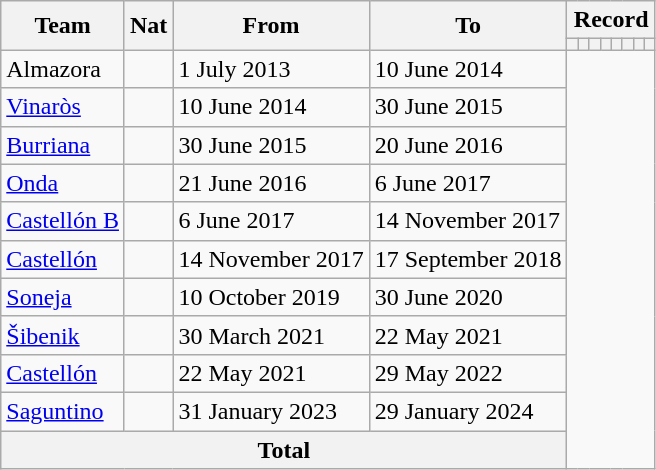<table class=wikitable style="text-align: center">
<tr>
<th rowspan="2">Team</th>
<th rowspan="2">Nat</th>
<th rowspan="2">From</th>
<th rowspan="2">To</th>
<th colspan="8">Record</th>
</tr>
<tr>
<th></th>
<th></th>
<th></th>
<th></th>
<th></th>
<th></th>
<th></th>
<th></th>
</tr>
<tr>
<td align=left>Almazora</td>
<td></td>
<td align=left>1 July 2013</td>
<td align=left>10 June 2014<br></td>
</tr>
<tr>
<td align=left><a href='#'>Vinaròs</a></td>
<td></td>
<td align=left>10 June 2014</td>
<td align=left>30 June 2015<br></td>
</tr>
<tr>
<td align=left><a href='#'>Burriana</a></td>
<td></td>
<td align=left>30 June 2015</td>
<td align=left>20 June 2016<br></td>
</tr>
<tr>
<td align=left><a href='#'>Onda</a></td>
<td></td>
<td align=left>21 June 2016</td>
<td align=left>6 June 2017<br></td>
</tr>
<tr>
<td align=left><a href='#'>Castellón B</a></td>
<td></td>
<td align=left>6 June 2017</td>
<td align=left>14 November 2017<br></td>
</tr>
<tr>
<td align=left><a href='#'>Castellón</a></td>
<td></td>
<td align=left>14 November 2017</td>
<td align=left>17 September 2018<br></td>
</tr>
<tr>
<td align=left><a href='#'>Soneja</a></td>
<td></td>
<td align=left>10 October 2019</td>
<td align=left>30 June 2020<br></td>
</tr>
<tr>
<td align=left><a href='#'>Šibenik</a></td>
<td></td>
<td align=left>30 March 2021</td>
<td align=left>22 May 2021<br></td>
</tr>
<tr>
<td align=left><a href='#'>Castellón</a></td>
<td></td>
<td align=left>22 May 2021</td>
<td align=left>29 May 2022<br></td>
</tr>
<tr>
<td align=left><a href='#'>Saguntino</a></td>
<td></td>
<td align=left>31 January 2023</td>
<td align=left>29 January 2024<br></td>
</tr>
<tr>
<th colspan=4>Total<br></th>
</tr>
</table>
